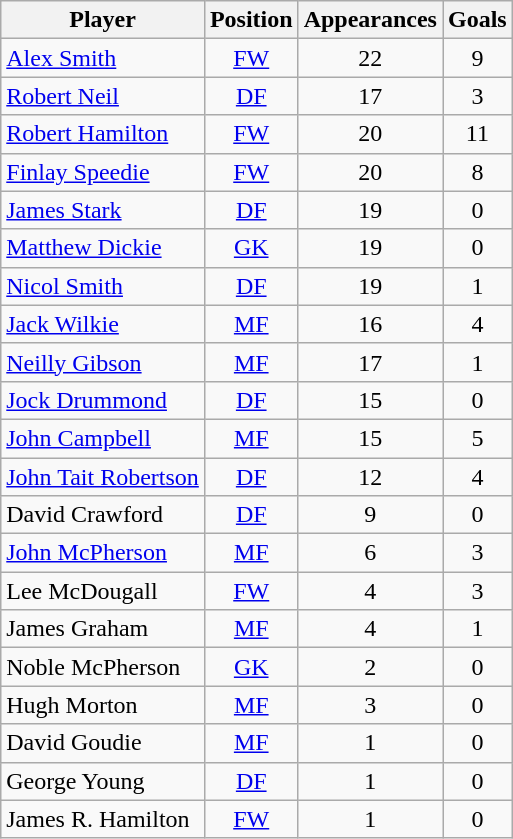<table class="wikitable sortable" style="text-align: center;">
<tr>
<th>Player</th>
<th>Position</th>
<th>Appearances</th>
<th>Goals</th>
</tr>
<tr>
<td align="left"> <a href='#'>Alex Smith</a></td>
<td><a href='#'>FW</a></td>
<td>22</td>
<td>9</td>
</tr>
<tr>
<td align="left"> <a href='#'>Robert Neil</a></td>
<td><a href='#'>DF</a></td>
<td>17</td>
<td>3</td>
</tr>
<tr>
<td align="left"> <a href='#'>Robert Hamilton</a></td>
<td><a href='#'>FW</a></td>
<td>20</td>
<td>11</td>
</tr>
<tr>
<td align="left"> <a href='#'>Finlay Speedie</a></td>
<td><a href='#'>FW</a></td>
<td>20</td>
<td>8</td>
</tr>
<tr>
<td align="left"> <a href='#'>James Stark</a></td>
<td><a href='#'>DF</a></td>
<td>19</td>
<td>0</td>
</tr>
<tr>
<td align="left"> <a href='#'>Matthew Dickie</a></td>
<td><a href='#'>GK</a></td>
<td>19</td>
<td>0</td>
</tr>
<tr>
<td align="left"> <a href='#'>Nicol Smith</a></td>
<td><a href='#'>DF</a></td>
<td>19</td>
<td>1</td>
</tr>
<tr>
<td align="left"> <a href='#'>Jack Wilkie</a></td>
<td><a href='#'>MF</a></td>
<td>16</td>
<td>4</td>
</tr>
<tr>
<td align="left"> <a href='#'>Neilly Gibson</a></td>
<td><a href='#'>MF</a></td>
<td>17</td>
<td>1</td>
</tr>
<tr>
<td align="left"> <a href='#'>Jock Drummond</a></td>
<td><a href='#'>DF</a></td>
<td>15</td>
<td>0</td>
</tr>
<tr>
<td align="left"> <a href='#'>John Campbell</a></td>
<td><a href='#'>MF</a></td>
<td>15</td>
<td>5</td>
</tr>
<tr>
<td align="left"> <a href='#'>John Tait Robertson</a></td>
<td><a href='#'>DF</a></td>
<td>12</td>
<td>4</td>
</tr>
<tr>
<td align="left"> David Crawford</td>
<td><a href='#'>DF</a></td>
<td>9</td>
<td>0</td>
</tr>
<tr>
<td align="left"> <a href='#'>John McPherson</a></td>
<td><a href='#'>MF</a></td>
<td>6</td>
<td>3</td>
</tr>
<tr>
<td align="left"> Lee McDougall</td>
<td><a href='#'>FW</a></td>
<td>4</td>
<td>3</td>
</tr>
<tr>
<td align="left"> James Graham</td>
<td><a href='#'>MF</a></td>
<td>4</td>
<td>1</td>
</tr>
<tr>
<td align="left"> Noble McPherson</td>
<td><a href='#'>GK</a></td>
<td>2</td>
<td>0</td>
</tr>
<tr>
<td align="left"> Hugh Morton</td>
<td><a href='#'>MF</a></td>
<td>3</td>
<td>0</td>
</tr>
<tr>
<td align="left"> David Goudie</td>
<td><a href='#'>MF</a></td>
<td>1</td>
<td>0</td>
</tr>
<tr>
<td align="left"> George Young</td>
<td><a href='#'>DF</a></td>
<td>1</td>
<td>0</td>
</tr>
<tr>
<td align="left"> James R. Hamilton</td>
<td><a href='#'>FW</a></td>
<td>1</td>
<td>0</td>
</tr>
</table>
